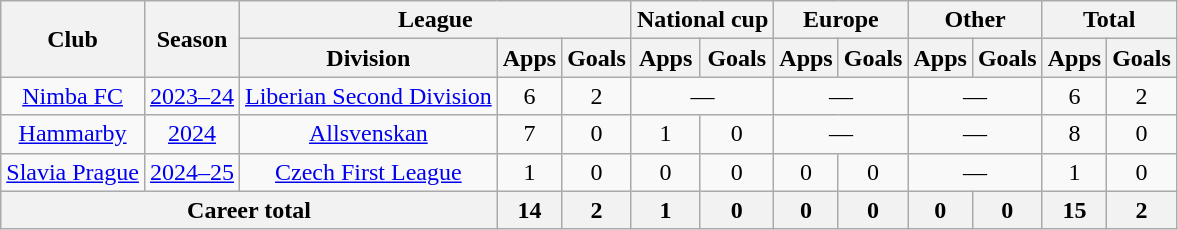<table class="wikitable" style="text-align:center">
<tr>
<th rowspan="2">Club</th>
<th rowspan="2">Season</th>
<th colspan="3">League</th>
<th colspan="2">National cup</th>
<th colspan="2">Europe</th>
<th colspan="2">Other</th>
<th colspan="2">Total</th>
</tr>
<tr>
<th>Division</th>
<th>Apps</th>
<th>Goals</th>
<th>Apps</th>
<th>Goals</th>
<th>Apps</th>
<th>Goals</th>
<th>Apps</th>
<th>Goals</th>
<th>Apps</th>
<th>Goals</th>
</tr>
<tr>
<td><a href='#'>Nimba FC</a></td>
<td><a href='#'>2023–24</a></td>
<td><a href='#'>Liberian Second Division</a></td>
<td>6</td>
<td>2</td>
<td colspan="2">—</td>
<td colspan="2">—</td>
<td colspan="2">—</td>
<td>6</td>
<td>2</td>
</tr>
<tr>
<td><a href='#'>Hammarby</a></td>
<td><a href='#'>2024</a></td>
<td><a href='#'>Allsvenskan</a></td>
<td>7</td>
<td>0</td>
<td>1</td>
<td>0</td>
<td colspan="2">—</td>
<td colspan="2">—</td>
<td>8</td>
<td>0</td>
</tr>
<tr>
<td><a href='#'>Slavia Prague</a></td>
<td><a href='#'>2024–25</a></td>
<td><a href='#'>Czech First League</a></td>
<td>1</td>
<td>0</td>
<td>0</td>
<td>0</td>
<td>0</td>
<td>0</td>
<td colspan="2">—</td>
<td>1</td>
<td>0</td>
</tr>
<tr>
<th colspan="3">Career total</th>
<th>14</th>
<th>2</th>
<th>1</th>
<th>0</th>
<th>0</th>
<th>0</th>
<th>0</th>
<th>0</th>
<th>15</th>
<th>2</th>
</tr>
</table>
